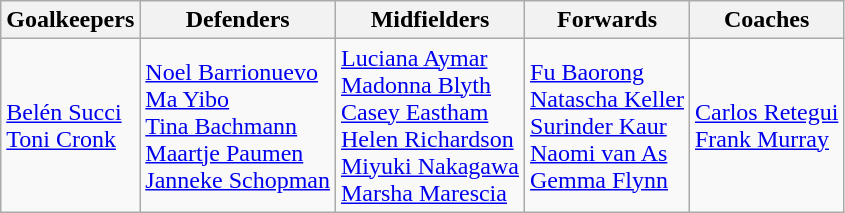<table class=wikitable>
<tr>
<th>Goalkeepers</th>
<th>Defenders</th>
<th>Midfielders</th>
<th>Forwards</th>
<th>Coaches</th>
</tr>
<tr>
<td> <a href='#'>Belén Succi</a> <br>  <a href='#'>Toni Cronk</a></td>
<td> <a href='#'>Noel Barrionuevo</a> <br>  <a href='#'>Ma Yibo</a> <br>  <a href='#'>Tina Bachmann</a> <br>  <a href='#'>Maartje Paumen</a> <br>  <a href='#'>Janneke Schopman</a></td>
<td> <a href='#'>Luciana Aymar</a> <br>  <a href='#'>Madonna Blyth</a> <br>  <a href='#'>Casey Eastham</a> <br>  <a href='#'>Helen Richardson</a> <br>  <a href='#'>Miyuki Nakagawa</a> <br>  <a href='#'>Marsha Marescia</a></td>
<td> <a href='#'>Fu Baorong</a> <br>  <a href='#'>Natascha Keller</a> <br>  <a href='#'>Surinder Kaur</a> <br>  <a href='#'>Naomi van As</a> <br>  <a href='#'>Gemma Flynn</a></td>
<td> <a href='#'>Carlos Retegui</a> <br>  <a href='#'>Frank Murray</a></td>
</tr>
</table>
